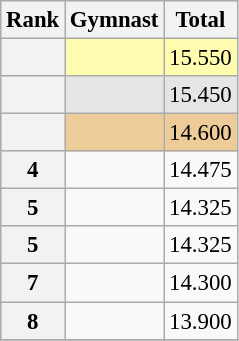<table class="wikitable sortable" style="text-align:center; font-size:95%">
<tr>
<th scope=col>Rank</th>
<th scope=col>Gymnast</th>
<th scope=col>Total</th>
</tr>
<tr bgcolor=fffcaf>
<th scope=row style="text-align:center"></th>
<td align=left></td>
<td>15.550</td>
</tr>
<tr bgcolor=e5e5e5>
<th scope=row style="text-align:center"></th>
<td align=left></td>
<td>15.450</td>
</tr>
<tr bgcolor=eecc99>
<th scope=row style="text-align:center"></th>
<td align=left></td>
<td>14.600</td>
</tr>
<tr>
<th scope=row style="text-align:center">4</th>
<td align=left></td>
<td>14.475</td>
</tr>
<tr>
<th scope=row style="text-align:center">5</th>
<td align=left></td>
<td>14.325</td>
</tr>
<tr>
<th scope=row style="text-align:center">5</th>
<td align=left></td>
<td>14.325</td>
</tr>
<tr>
<th scope=row style="text-align:center">7</th>
<td align=left></td>
<td>14.300</td>
</tr>
<tr>
<th scope=row style="text-align:center">8</th>
<td align=left></td>
<td>13.900</td>
</tr>
<tr>
</tr>
</table>
